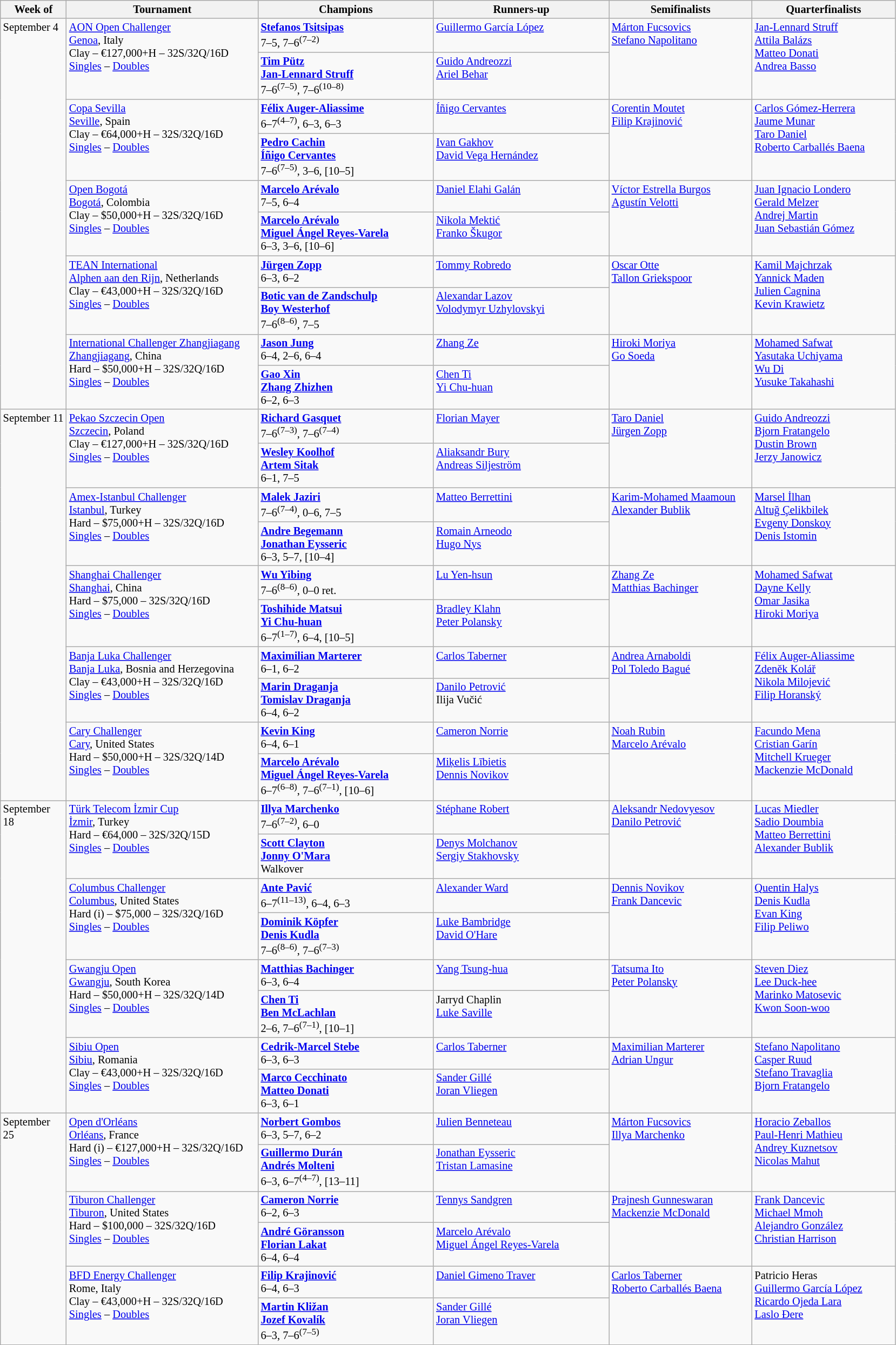<table class="wikitable" style="font-size:85%;">
<tr>
<th width="75">Week of</th>
<th width="230">Tournament</th>
<th width="210">Champions</th>
<th width="210">Runners-up</th>
<th width="170">Semifinalists</th>
<th width="170">Quarterfinalists</th>
</tr>
<tr valign=top>
<td rowspan=10>September 4</td>
<td rowspan=2><a href='#'>AON Open Challenger</a><br><a href='#'>Genoa</a>, Italy <br> Clay – €127,000+H – 32S/32Q/16D<br><a href='#'>Singles</a> – <a href='#'>Doubles</a></td>
<td> <strong><a href='#'>Stefanos Tsitsipas</a></strong><br> 7–5, 7–6<sup>(7–2)</sup></td>
<td> <a href='#'>Guillermo García López</a></td>
<td rowspan=2> <a href='#'>Márton Fucsovics</a> <br>  <a href='#'>Stefano Napolitano</a></td>
<td rowspan=2> <a href='#'>Jan-Lennard Struff</a> <br> <a href='#'>Attila Balázs</a> <br> <a href='#'>Matteo Donati</a> <br>  <a href='#'>Andrea Basso</a></td>
</tr>
<tr valign=top>
<td> <strong><a href='#'>Tim Pütz</a></strong><br> <strong><a href='#'>Jan-Lennard Struff</a></strong><br>7–6<sup>(7–5)</sup>, 7–6<sup>(10–8)</sup></td>
<td> <a href='#'>Guido Andreozzi</a><br> <a href='#'>Ariel Behar</a></td>
</tr>
<tr valign=top>
<td rowspan=2><a href='#'>Copa Sevilla</a><br><a href='#'>Seville</a>, Spain <br> Clay – €64,000+H – 32S/32Q/16D<br><a href='#'>Singles</a> – <a href='#'>Doubles</a></td>
<td> <strong><a href='#'>Félix Auger-Aliassime</a></strong><br>6–7<sup>(4–7)</sup>, 6–3, 6–3</td>
<td> <a href='#'>Íñigo Cervantes</a></td>
<td rowspan=2> <a href='#'>Corentin Moutet</a> <br>  <a href='#'>Filip Krajinović</a></td>
<td rowspan=2> <a href='#'>Carlos Gómez-Herrera</a> <br> <a href='#'>Jaume Munar</a> <br> <a href='#'>Taro Daniel</a> <br>  <a href='#'>Roberto Carballés Baena</a></td>
</tr>
<tr valign=top>
<td> <strong><a href='#'>Pedro Cachin</a></strong><br> <strong><a href='#'>Íñigo Cervantes</a></strong><br>7–6<sup>(7–5)</sup>, 3–6, [10–5]</td>
<td> <a href='#'>Ivan Gakhov</a><br> <a href='#'>David Vega Hernández</a></td>
</tr>
<tr valign=top>
<td rowspan=2><a href='#'>Open Bogotá</a><br><a href='#'>Bogotá</a>, Colombia <br> Clay – $50,000+H – 32S/32Q/16D<br><a href='#'>Singles</a> – <a href='#'>Doubles</a></td>
<td> <strong><a href='#'>Marcelo Arévalo</a></strong><br>7–5, 6–4</td>
<td> <a href='#'>Daniel Elahi Galán</a></td>
<td rowspan=2> <a href='#'>Víctor Estrella Burgos</a> <br>  <a href='#'>Agustín Velotti</a></td>
<td rowspan=2> <a href='#'>Juan Ignacio Londero</a> <br> <a href='#'>Gerald Melzer</a> <br> <a href='#'>Andrej Martin</a> <br>  <a href='#'>Juan Sebastián Gómez</a></td>
</tr>
<tr valign=top>
<td> <strong><a href='#'>Marcelo Arévalo</a></strong><br> <strong><a href='#'>Miguel Ángel Reyes-Varela</a></strong><br>6–3, 3–6, [10–6]</td>
<td> <a href='#'>Nikola Mektić</a><br> <a href='#'>Franko Škugor</a></td>
</tr>
<tr valign=top>
<td rowspan=2><a href='#'>TEAN International</a><br><a href='#'>Alphen aan den Rijn</a>, Netherlands <br> Clay – €43,000+H – 32S/32Q/16D<br><a href='#'>Singles</a> – <a href='#'>Doubles</a></td>
<td> <strong><a href='#'>Jürgen Zopp</a></strong><br>6–3, 6–2</td>
<td> <a href='#'>Tommy Robredo</a></td>
<td rowspan=2> <a href='#'>Oscar Otte</a> <br>  <a href='#'>Tallon Griekspoor</a></td>
<td rowspan=2> <a href='#'>Kamil Majchrzak</a> <br> <a href='#'>Yannick Maden</a> <br> <a href='#'>Julien Cagnina</a> <br>  <a href='#'>Kevin Krawietz</a></td>
</tr>
<tr valign=top>
<td> <strong><a href='#'>Botic van de Zandschulp</a></strong><br> <strong><a href='#'>Boy Westerhof</a></strong><br>7–6<sup>(8–6)</sup>, 7–5</td>
<td> <a href='#'>Alexandar Lazov</a><br> <a href='#'>Volodymyr Uzhylovskyi</a></td>
</tr>
<tr valign=top>
<td rowspan=2><a href='#'>International Challenger Zhangjiagang</a><br><a href='#'>Zhangjiagang</a>, China <br> Hard – $50,000+H – 32S/32Q/16D<br><a href='#'>Singles</a> – <a href='#'>Doubles</a></td>
<td> <strong><a href='#'>Jason Jung</a></strong><br>6–4, 2–6, 6–4</td>
<td> <a href='#'>Zhang Ze</a></td>
<td rowspan=2> <a href='#'>Hiroki Moriya</a> <br>  <a href='#'>Go Soeda</a></td>
<td rowspan=2> <a href='#'>Mohamed Safwat</a> <br> <a href='#'>Yasutaka Uchiyama</a> <br> <a href='#'>Wu Di</a> <br>  <a href='#'>Yusuke Takahashi</a></td>
</tr>
<tr valign=top>
<td> <strong><a href='#'>Gao Xin</a></strong><br> <strong><a href='#'>Zhang Zhizhen</a></strong><br>6–2, 6–3</td>
<td> <a href='#'>Chen Ti</a><br> <a href='#'>Yi Chu-huan</a></td>
</tr>
<tr valign=top>
<td rowspan=10>September 11</td>
<td rowspan=2><a href='#'>Pekao Szczecin Open</a><br><a href='#'>Szczecin</a>, Poland <br> Clay – €127,000+H – 32S/32Q/16D<br><a href='#'>Singles</a> – <a href='#'>Doubles</a></td>
<td> <strong><a href='#'>Richard Gasquet</a></strong><br>7–6<sup>(7–3)</sup>, 7–6<sup>(7–4)</sup></td>
<td> <a href='#'>Florian Mayer</a></td>
<td rowspan=2> <a href='#'>Taro Daniel</a> <br>  <a href='#'>Jürgen Zopp</a></td>
<td rowspan=2> <a href='#'>Guido Andreozzi</a> <br> <a href='#'>Bjorn Fratangelo</a> <br> <a href='#'>Dustin Brown</a> <br>  <a href='#'>Jerzy Janowicz</a></td>
</tr>
<tr valign=top>
<td> <strong><a href='#'>Wesley Koolhof</a></strong><br> <strong><a href='#'>Artem Sitak</a></strong><br>6–1, 7–5</td>
<td> <a href='#'>Aliaksandr Bury</a><br> <a href='#'>Andreas Siljeström</a></td>
</tr>
<tr valign=top>
<td rowspan=2><a href='#'>Amex-Istanbul Challenger</a><br><a href='#'>Istanbul</a>, Turkey <br> Hard – $75,000+H – 32S/32Q/16D<br><a href='#'>Singles</a> – <a href='#'>Doubles</a></td>
<td> <strong><a href='#'>Malek Jaziri</a></strong><br>7–6<sup>(7–4)</sup>, 0–6, 7–5</td>
<td> <a href='#'>Matteo Berrettini</a></td>
<td rowspan=2> <a href='#'>Karim-Mohamed Maamoun</a> <br>  <a href='#'>Alexander Bublik</a></td>
<td rowspan=2> <a href='#'>Marsel İlhan</a> <br> <a href='#'>Altuğ Çelikbilek</a> <br> <a href='#'>Evgeny Donskoy</a> <br>  <a href='#'>Denis Istomin</a></td>
</tr>
<tr valign=top>
<td> <strong><a href='#'>Andre Begemann</a></strong><br> <strong><a href='#'>Jonathan Eysseric</a></strong><br>6–3, 5–7, [10–4]</td>
<td> <a href='#'>Romain Arneodo</a><br> <a href='#'>Hugo Nys</a></td>
</tr>
<tr valign=top>
<td rowspan=2><a href='#'>Shanghai Challenger</a><br><a href='#'>Shanghai</a>, China <br> Hard – $75,000 – 32S/32Q/16D<br><a href='#'>Singles</a> – <a href='#'>Doubles</a></td>
<td> <strong><a href='#'>Wu Yibing</a></strong><br>7–6<sup>(8–6)</sup>, 0–0 ret.</td>
<td> <a href='#'>Lu Yen-hsun</a></td>
<td rowspan=2> <a href='#'>Zhang Ze</a> <br>  <a href='#'>Matthias Bachinger</a></td>
<td rowspan=2> <a href='#'>Mohamed Safwat</a> <br> <a href='#'>Dayne Kelly</a> <br> <a href='#'>Omar Jasika</a> <br>  <a href='#'>Hiroki Moriya</a></td>
</tr>
<tr valign=top>
<td> <strong><a href='#'>Toshihide Matsui</a></strong><br> <strong><a href='#'>Yi Chu-huan</a></strong><br>6–7<sup>(1–7)</sup>, 6–4, [10–5]</td>
<td> <a href='#'>Bradley Klahn</a><br> <a href='#'>Peter Polansky</a></td>
</tr>
<tr valign=top>
<td rowspan=2><a href='#'>Banja Luka Challenger</a><br><a href='#'>Banja Luka</a>, Bosnia and Herzegovina <br> Clay – €43,000+H – 32S/32Q/16D<br><a href='#'>Singles</a> – <a href='#'>Doubles</a></td>
<td> <strong><a href='#'>Maximilian Marterer</a></strong><br>6–1, 6–2</td>
<td> <a href='#'>Carlos Taberner</a></td>
<td rowspan=2> <a href='#'>Andrea Arnaboldi</a> <br>  <a href='#'>Pol Toledo Bagué</a></td>
<td rowspan=2> <a href='#'>Félix Auger-Aliassime</a> <br> <a href='#'>Zdeněk Kolář</a> <br> <a href='#'>Nikola Milojević</a> <br>  <a href='#'>Filip Horanský</a></td>
</tr>
<tr valign=top>
<td> <strong><a href='#'>Marin Draganja</a></strong><br> <strong><a href='#'>Tomislav Draganja</a></strong><br>6–4, 6–2</td>
<td> <a href='#'>Danilo Petrović</a><br> Ilija Vučić</td>
</tr>
<tr valign=top>
<td rowspan=2><a href='#'>Cary Challenger</a><br><a href='#'>Cary</a>, United States <br> Hard – $50,000+H – 32S/32Q/14D<br><a href='#'>Singles</a> – <a href='#'>Doubles</a></td>
<td> <strong><a href='#'>Kevin King</a></strong><br>6–4, 6–1</td>
<td> <a href='#'>Cameron Norrie</a></td>
<td rowspan=2> <a href='#'>Noah Rubin</a> <br>  <a href='#'>Marcelo Arévalo</a></td>
<td rowspan=2> <a href='#'>Facundo Mena</a> <br> <a href='#'>Cristian Garín</a> <br> <a href='#'>Mitchell Krueger</a> <br>  <a href='#'>Mackenzie McDonald</a></td>
</tr>
<tr valign=top>
<td> <strong><a href='#'>Marcelo Arévalo</a></strong><br> <strong><a href='#'>Miguel Ángel Reyes-Varela</a></strong><br>6–7<sup>(6–8)</sup>, 7–6<sup>(7–1)</sup>, [10–6]</td>
<td> <a href='#'>Miķelis Lībietis</a><br> <a href='#'>Dennis Novikov</a></td>
</tr>
<tr valign=top>
<td rowspan=8>September 18</td>
<td rowspan=2><a href='#'>Türk Telecom İzmir Cup</a><br><a href='#'>İzmir</a>, Turkey <br> Hard – €64,000 – 32S/32Q/15D<br><a href='#'>Singles</a> – <a href='#'>Doubles</a></td>
<td> <strong><a href='#'>Illya Marchenko</a></strong><br>7–6<sup>(7–2)</sup>, 6–0</td>
<td> <a href='#'>Stéphane Robert</a></td>
<td rowspan=2> <a href='#'>Aleksandr Nedovyesov</a> <br>  <a href='#'>Danilo Petrović</a></td>
<td rowspan=2> <a href='#'>Lucas Miedler</a> <br> <a href='#'>Sadio Doumbia</a> <br> <a href='#'>Matteo Berrettini</a> <br>  <a href='#'>Alexander Bublik</a></td>
</tr>
<tr valign=top>
<td> <strong><a href='#'>Scott Clayton</a></strong><br> <strong><a href='#'>Jonny O'Mara</a></strong><br>Walkover</td>
<td> <a href='#'>Denys Molchanov</a><br> <a href='#'>Sergiy Stakhovsky</a></td>
</tr>
<tr valign=top>
<td rowspan=2><a href='#'>Columbus Challenger</a><br><a href='#'>Columbus</a>, United States <br> Hard (i) – $75,000 – 32S/32Q/16D<br><a href='#'>Singles</a> – <a href='#'>Doubles</a></td>
<td> <strong><a href='#'>Ante Pavić</a></strong><br>6–7<sup>(11–13)</sup>, 6–4, 6–3</td>
<td> <a href='#'>Alexander Ward</a></td>
<td rowspan=2> <a href='#'>Dennis Novikov</a> <br>  <a href='#'>Frank Dancevic</a></td>
<td rowspan=2> <a href='#'>Quentin Halys</a> <br> <a href='#'>Denis Kudla</a> <br> <a href='#'>Evan King</a> <br>  <a href='#'>Filip Peliwo</a></td>
</tr>
<tr valign=top>
<td> <strong><a href='#'>Dominik Köpfer</a></strong><br> <strong><a href='#'>Denis Kudla</a></strong><br>7–6<sup>(8–6)</sup>, 7–6<sup>(7–3)</sup></td>
<td> <a href='#'>Luke Bambridge</a><br> <a href='#'>David O'Hare</a></td>
</tr>
<tr valign=top>
<td rowspan=2><a href='#'>Gwangju Open</a><br><a href='#'>Gwangju</a>, South Korea <br> Hard – $50,000+H – 32S/32Q/14D<br><a href='#'>Singles</a> – <a href='#'>Doubles</a></td>
<td> <strong><a href='#'>Matthias Bachinger</a></strong><br>6–3, 6–4</td>
<td> <a href='#'>Yang Tsung-hua</a></td>
<td rowspan=2> <a href='#'>Tatsuma Ito</a> <br>   <a href='#'>Peter Polansky</a></td>
<td rowspan=2> <a href='#'>Steven Diez</a> <br> <a href='#'>Lee Duck-hee</a> <br> <a href='#'>Marinko Matosevic</a> <br>  <a href='#'>Kwon Soon-woo</a></td>
</tr>
<tr valign=top>
<td> <strong><a href='#'>Chen Ti</a></strong><br> <strong><a href='#'>Ben McLachlan</a></strong><br>2–6, 7–6<sup>(7–1)</sup>, [10–1]</td>
<td> Jarryd Chaplin<br> <a href='#'>Luke Saville</a></td>
</tr>
<tr valign=top>
<td rowspan=2><a href='#'>Sibiu Open</a><br><a href='#'>Sibiu</a>, Romania <br> Clay – €43,000+H – 32S/32Q/16D<br><a href='#'>Singles</a> – <a href='#'>Doubles</a></td>
<td> <strong><a href='#'>Cedrik-Marcel Stebe</a></strong><br>6–3, 6–3</td>
<td> <a href='#'>Carlos Taberner</a></td>
<td rowspan=2> <a href='#'>Maximilian Marterer</a> <br>  <a href='#'>Adrian Ungur</a></td>
<td rowspan=2> <a href='#'>Stefano Napolitano</a> <br> <a href='#'>Casper Ruud</a> <br> <a href='#'>Stefano Travaglia</a> <br>  <a href='#'>Bjorn Fratangelo</a></td>
</tr>
<tr valign=top>
<td> <strong><a href='#'>Marco Cecchinato</a></strong><br><strong> <a href='#'>Matteo Donati</a></strong><br>6–3, 6–1</td>
<td> <a href='#'>Sander Gillé</a><br> <a href='#'>Joran Vliegen</a></td>
</tr>
<tr valign=top>
<td rowspan=6>September 25</td>
<td rowspan=2><a href='#'>Open d'Orléans</a><br><a href='#'>Orléans</a>, France <br> Hard (i) – €127,000+H – 32S/32Q/16D<br><a href='#'>Singles</a> – <a href='#'>Doubles</a></td>
<td> <strong><a href='#'>Norbert Gombos</a></strong><br>6–3, 5–7, 6–2</td>
<td> <a href='#'>Julien Benneteau</a></td>
<td rowspan=2> <a href='#'>Márton Fucsovics</a> <br>  <a href='#'>Illya Marchenko</a></td>
<td rowspan=2> <a href='#'>Horacio Zeballos</a> <br> <a href='#'>Paul-Henri Mathieu</a> <br> <a href='#'>Andrey Kuznetsov</a> <br>  <a href='#'>Nicolas Mahut</a></td>
</tr>
<tr valign=top>
<td> <strong><a href='#'>Guillermo Durán</a></strong><br> <strong><a href='#'>Andrés Molteni</a></strong><br>6–3, 6–7<sup>(4–7)</sup>, [13–11]</td>
<td> <a href='#'>Jonathan Eysseric</a><br> <a href='#'>Tristan Lamasine</a></td>
</tr>
<tr valign=top>
<td rowspan=2><a href='#'>Tiburon Challenger</a><br><a href='#'>Tiburon</a>, United States <br> Hard – $100,000 – 32S/32Q/16D<br><a href='#'>Singles</a> – <a href='#'>Doubles</a></td>
<td> <strong><a href='#'>Cameron Norrie</a></strong><br>6–2, 6–3</td>
<td> <a href='#'>Tennys Sandgren</a></td>
<td rowspan=2> <a href='#'>Prajnesh Gunneswaran</a> <br>  <a href='#'>Mackenzie McDonald</a></td>
<td rowspan=2> <a href='#'>Frank Dancevic</a> <br> <a href='#'>Michael Mmoh</a> <br> <a href='#'>Alejandro González</a> <br>  <a href='#'>Christian Harrison</a></td>
</tr>
<tr valign=top>
<td> <strong><a href='#'>André Göransson</a></strong><br> <strong><a href='#'>Florian Lakat</a></strong><br>6–4, 6–4</td>
<td> <a href='#'>Marcelo Arévalo</a><br> <a href='#'>Miguel Ángel Reyes-Varela</a></td>
</tr>
<tr valign=top>
<td rowspan=2><a href='#'>BFD Energy Challenger</a><br>Rome, Italy <br> Clay – €43,000+H – 32S/32Q/16D<br><a href='#'>Singles</a> – <a href='#'>Doubles</a></td>
<td> <strong><a href='#'>Filip Krajinović</a></strong><br>6–4, 6–3</td>
<td> <a href='#'>Daniel Gimeno Traver</a></td>
<td rowspan=2> <a href='#'>Carlos Taberner</a> <br>  <a href='#'>Roberto Carballés Baena</a></td>
<td rowspan=2> Patricio Heras <br> <a href='#'>Guillermo García López</a> <br> <a href='#'>Ricardo Ojeda Lara</a> <br>  <a href='#'>Laslo Đere</a></td>
</tr>
<tr valign=top>
<td> <strong><a href='#'>Martin Kližan</a></strong><br> <strong><a href='#'>Jozef Kovalík</a></strong><br>6–3, 7–6<sup>(7–5)</sup></td>
<td> <a href='#'>Sander Gillé</a><br> <a href='#'>Joran Vliegen</a></td>
</tr>
</table>
